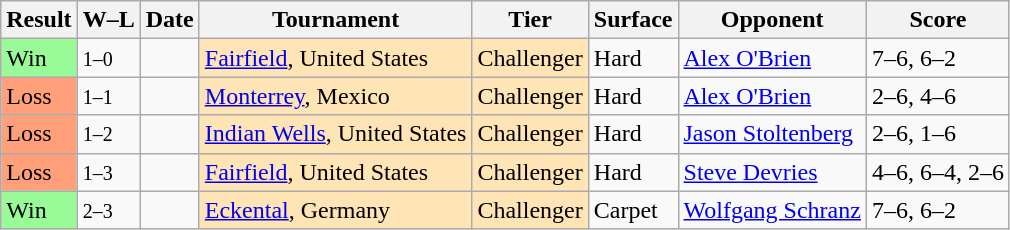<table class="sortable wikitable">
<tr>
<th>Result</th>
<th class="unsortable">W–L</th>
<th>Date</th>
<th>Tournament</th>
<th>Tier</th>
<th>Surface</th>
<th>Opponent</th>
<th class="unsortable">Score</th>
</tr>
<tr>
<td style="background:#98fb98;">Win</td>
<td><small>1–0</small></td>
<td></td>
<td style="background:moccasin;"><a href='#'>Fairfield</a>, United States</td>
<td style="background:moccasin;">Challenger</td>
<td>Hard</td>
<td> <a href='#'>Alex O'Brien</a></td>
<td>7–6, 6–2</td>
</tr>
<tr>
<td style="background:#ffa07a;">Loss</td>
<td><small>1–1</small></td>
<td></td>
<td style="background:moccasin;"><a href='#'>Monterrey</a>, Mexico</td>
<td style="background:moccasin;">Challenger</td>
<td>Hard</td>
<td> <a href='#'>Alex O'Brien</a></td>
<td>2–6, 4–6</td>
</tr>
<tr>
<td style="background:#ffa07a;">Loss</td>
<td><small>1–2</small></td>
<td></td>
<td style="background:moccasin;"><a href='#'>Indian Wells</a>, United States</td>
<td style="background:moccasin;">Challenger</td>
<td>Hard</td>
<td> <a href='#'>Jason Stoltenberg</a></td>
<td>2–6, 1–6</td>
</tr>
<tr>
<td style="background:#ffa07a;">Loss</td>
<td><small>1–3</small></td>
<td></td>
<td style="background:moccasin;"><a href='#'>Fairfield</a>, United States</td>
<td style="background:moccasin;">Challenger</td>
<td>Hard</td>
<td> <a href='#'>Steve Devries</a></td>
<td>4–6, 6–4, 2–6</td>
</tr>
<tr>
<td style="background:#98fb98;">Win</td>
<td><small>2–3</small></td>
<td></td>
<td style="background:moccasin;"><a href='#'>Eckental</a>, Germany</td>
<td style="background:moccasin;">Challenger</td>
<td>Carpet</td>
<td> <a href='#'>Wolfgang Schranz</a></td>
<td>7–6, 6–2</td>
</tr>
</table>
